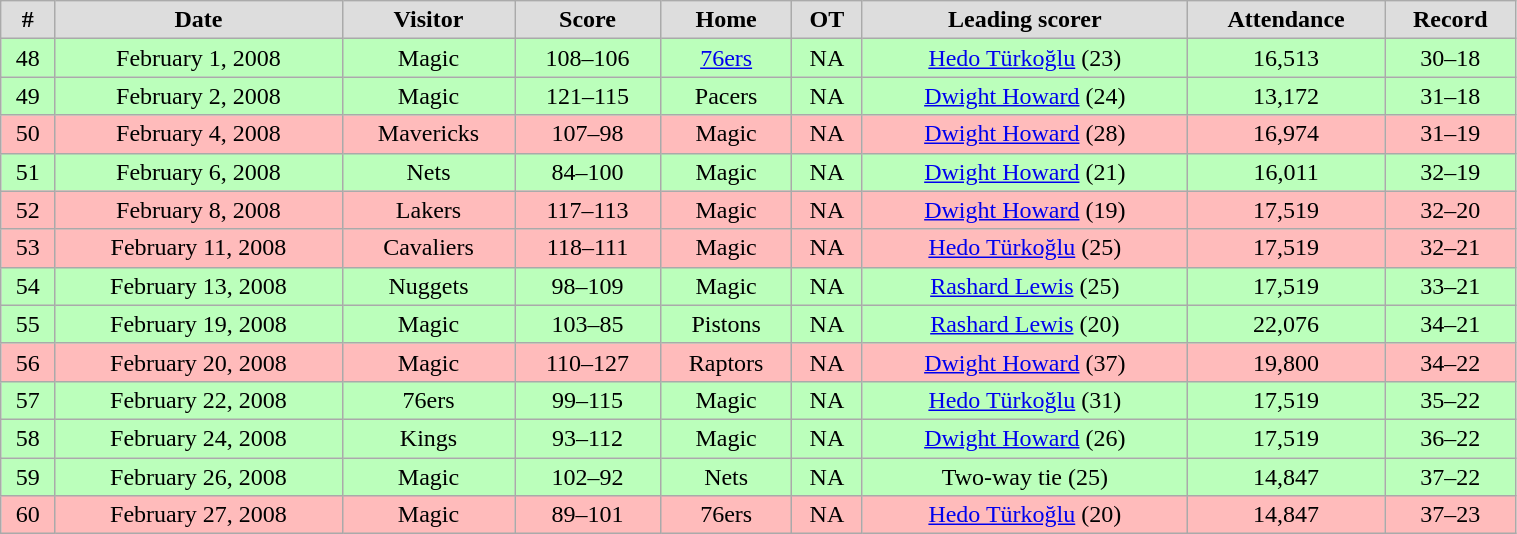<table class="wikitable" width="80%">
<tr align="center"  bgcolor="#dddddd">
<td><strong>#</strong></td>
<td><strong>Date</strong></td>
<td><strong>Visitor</strong></td>
<td><strong>Score</strong></td>
<td><strong>Home</strong></td>
<td><strong>OT</strong></td>
<td><strong>Leading scorer</strong></td>
<td><strong>Attendance</strong></td>
<td><strong>Record</strong></td>
</tr>
<tr align="center" bgcolor="#bbffbb">
<td>48</td>
<td>February 1, 2008</td>
<td>Magic</td>
<td>108–106</td>
<td><a href='#'>76ers</a></td>
<td>NA</td>
<td><a href='#'>Hedo Türkoğlu</a> (23)</td>
<td>16,513</td>
<td>30–18</td>
</tr>
<tr align="center" bgcolor="#bbffbb">
<td>49</td>
<td>February 2, 2008</td>
<td>Magic</td>
<td>121–115</td>
<td>Pacers</td>
<td>NA</td>
<td><a href='#'>Dwight Howard</a> (24)</td>
<td>13,172</td>
<td>31–18</td>
</tr>
<tr align="center" bgcolor="#ffbbbb">
<td>50</td>
<td>February 4, 2008</td>
<td>Mavericks</td>
<td>107–98</td>
<td>Magic</td>
<td>NA</td>
<td><a href='#'>Dwight Howard</a> (28)</td>
<td>16,974</td>
<td>31–19</td>
</tr>
<tr align="center" bgcolor="#bbffbb">
<td>51</td>
<td>February 6, 2008</td>
<td>Nets</td>
<td>84–100</td>
<td>Magic</td>
<td>NA</td>
<td><a href='#'>Dwight Howard</a> (21)</td>
<td>16,011</td>
<td>32–19</td>
</tr>
<tr align="center" bgcolor="#ffbbbb">
<td>52</td>
<td>February 8, 2008</td>
<td>Lakers</td>
<td>117–113</td>
<td>Magic</td>
<td>NA</td>
<td><a href='#'>Dwight Howard</a> (19)</td>
<td>17,519</td>
<td>32–20</td>
</tr>
<tr align="center" bgcolor="#ffbbbb">
<td>53</td>
<td>February 11, 2008</td>
<td>Cavaliers</td>
<td>118–111</td>
<td>Magic</td>
<td>NA</td>
<td><a href='#'>Hedo Türkoğlu</a> (25)</td>
<td>17,519</td>
<td>32–21</td>
</tr>
<tr align="center" bgcolor="#bbffbb">
<td>54</td>
<td>February 13, 2008</td>
<td>Nuggets</td>
<td>98–109</td>
<td>Magic</td>
<td>NA</td>
<td><a href='#'>Rashard Lewis</a> (25)</td>
<td>17,519</td>
<td>33–21</td>
</tr>
<tr align="center" bgcolor="#bbffbb">
<td>55</td>
<td>February 19, 2008</td>
<td>Magic</td>
<td>103–85</td>
<td>Pistons</td>
<td>NA</td>
<td><a href='#'>Rashard Lewis</a> (20)</td>
<td>22,076</td>
<td>34–21</td>
</tr>
<tr align="center" bgcolor="#ffbbbb">
<td>56</td>
<td>February 20, 2008</td>
<td>Magic</td>
<td>110–127</td>
<td>Raptors</td>
<td>NA</td>
<td><a href='#'>Dwight Howard</a> (37)</td>
<td>19,800</td>
<td>34–22</td>
</tr>
<tr align="center" bgcolor="#bbffbb">
<td>57</td>
<td>February 22, 2008</td>
<td>76ers</td>
<td>99–115</td>
<td>Magic</td>
<td>NA</td>
<td><a href='#'>Hedo Türkoğlu</a> (31)</td>
<td>17,519</td>
<td>35–22</td>
</tr>
<tr align="center" bgcolor="#bbffbb">
<td>58</td>
<td>February 24, 2008</td>
<td>Kings</td>
<td>93–112</td>
<td>Magic</td>
<td>NA</td>
<td><a href='#'>Dwight Howard</a> (26)</td>
<td>17,519</td>
<td>36–22</td>
</tr>
<tr align="center" bgcolor="#bbffbb">
<td>59</td>
<td>February 26, 2008</td>
<td>Magic</td>
<td>102–92</td>
<td>Nets</td>
<td>NA</td>
<td>Two-way tie (25)</td>
<td>14,847</td>
<td>37–22</td>
</tr>
<tr align="center" bgcolor="#ffbbbb">
<td>60</td>
<td>February 27, 2008</td>
<td>Magic</td>
<td>89–101</td>
<td>76ers</td>
<td>NA</td>
<td><a href='#'>Hedo Türkoğlu</a> (20)</td>
<td>14,847</td>
<td>37–23</td>
</tr>
</table>
